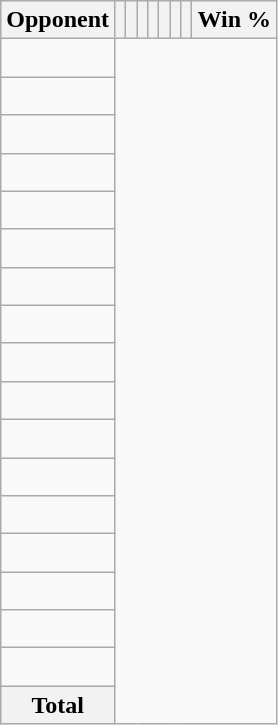<table class="wikitable sortable collapsible collapsed" style="text-align: center;">
<tr>
<th>Opponent</th>
<th></th>
<th></th>
<th></th>
<th></th>
<th></th>
<th></th>
<th></th>
<th>Win %</th>
</tr>
<tr>
<td align="left"><br></td>
</tr>
<tr>
<td align="left"><br></td>
</tr>
<tr>
<td align="left"><br></td>
</tr>
<tr>
<td align="left"><br></td>
</tr>
<tr>
<td align="left"><br></td>
</tr>
<tr>
<td align="left"><br></td>
</tr>
<tr>
<td align="left"><br></td>
</tr>
<tr>
<td align="left"><br></td>
</tr>
<tr>
<td align="left"><br></td>
</tr>
<tr>
<td align="left"><br></td>
</tr>
<tr>
<td align="left"><br></td>
</tr>
<tr>
<td align="left"><br></td>
</tr>
<tr>
<td align="left"><br></td>
</tr>
<tr>
<td align="left"><br></td>
</tr>
<tr>
<td align="left"><br></td>
</tr>
<tr>
<td align="left"><br></td>
</tr>
<tr>
<td align="left"><br></td>
</tr>
<tr class="sortbottom">
<th>Total<br></th>
</tr>
</table>
